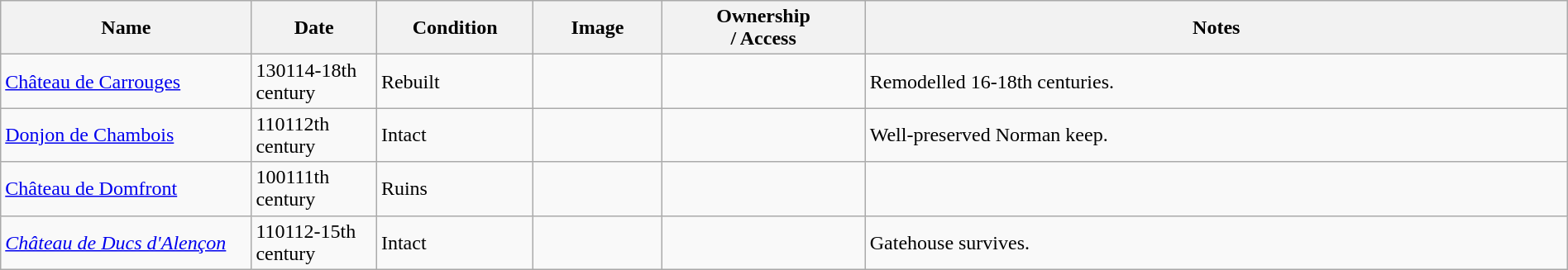<table class="wikitable sortable" style="width:100%;">
<tr>
<th style="width:16%;">Name<br></th>
<th style="width:8%;">Date<br></th>
<th style="width:10%;">Condition<br></th>
<th class="unsortable" style="width:96px;">Image</th>
<th style="width:13%;">Ownership<br>/ Access</th>
<th class="unsortable">Notes</th>
</tr>
<tr>
<td><a href='#'>Château de Carrouges</a></td>
<td><span>1301</span>14-18th century</td>
<td>Rebuilt</td>
<td></td>
<td></td>
<td>Remodelled 16-18th centuries.</td>
</tr>
<tr>
<td><a href='#'>Donjon de Chambois</a></td>
<td><span>1101</span>12th century</td>
<td>Intact</td>
<td></td>
<td></td>
<td>Well-preserved Norman keep.</td>
</tr>
<tr>
<td><a href='#'>Château de Domfront</a></td>
<td><span>1001</span>11th century</td>
<td>Ruins</td>
<td></td>
<td></td>
<td></td>
</tr>
<tr>
<td><em><a href='#'>Château de Ducs d'Alençon</a></em></td>
<td><span>1101</span>12-15th century</td>
<td>Intact</td>
<td></td>
<td></td>
<td>Gatehouse survives.</td>
</tr>
</table>
